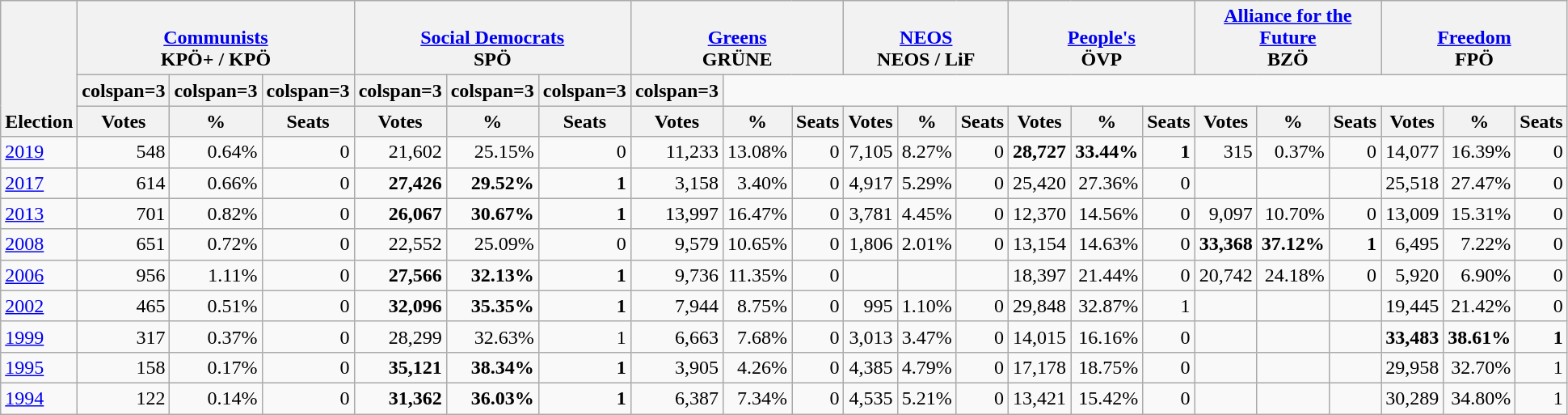<table class="wikitable" border="1" style="font-size:100%; text-align:right;">
<tr>
<th style="text-align:left;" valign=bottom rowspan=3>Election</th>
<th valign=bottom colspan=3><a href='#'>Communists</a><br>KPÖ+ / KPÖ</th>
<th valign=bottom colspan=3><a href='#'>Social Democrats</a><br>SPÖ</th>
<th valign=bottom colspan=3><a href='#'>Greens</a><br>GRÜNE</th>
<th valign=bottom colspan=3><a href='#'>NEOS</a><br>NEOS / LiF</th>
<th valign=bottom colspan=3><a href='#'>People's</a><br>ÖVP</th>
<th valign=bottom colspan=3><a href='#'>Alliance for the Future</a><br>BZÖ</th>
<th valign=bottom colspan=3><a href='#'>Freedom</a><br>FPÖ</th>
</tr>
<tr>
<th>colspan=3 </th>
<th>colspan=3 </th>
<th>colspan=3 </th>
<th>colspan=3 </th>
<th>colspan=3 </th>
<th>colspan=3 </th>
<th>colspan=3 </th>
</tr>
<tr>
<th>Votes</th>
<th>%</th>
<th>Seats</th>
<th>Votes</th>
<th>%</th>
<th>Seats</th>
<th>Votes</th>
<th>%</th>
<th>Seats</th>
<th>Votes</th>
<th>%</th>
<th>Seats</th>
<th>Votes</th>
<th>%</th>
<th>Seats</th>
<th>Votes</th>
<th>%</th>
<th>Seats</th>
<th>Votes</th>
<th>%</th>
<th>Seats</th>
</tr>
<tr>
<td align=left><a href='#'>2019</a></td>
<td>548</td>
<td>0.64%</td>
<td>0</td>
<td>21,602</td>
<td>25.15%</td>
<td>0</td>
<td>11,233</td>
<td>13.08%</td>
<td>0</td>
<td>7,105</td>
<td>8.27%</td>
<td>0</td>
<td><strong>28,727</strong></td>
<td><strong>33.44%</strong></td>
<td><strong>1</strong></td>
<td>315</td>
<td>0.37%</td>
<td>0</td>
<td>14,077</td>
<td>16.39%</td>
<td>0</td>
</tr>
<tr>
<td align=left><a href='#'>2017</a></td>
<td>614</td>
<td>0.66%</td>
<td>0</td>
<td><strong>27,426</strong></td>
<td><strong>29.52%</strong></td>
<td><strong>1</strong></td>
<td>3,158</td>
<td>3.40%</td>
<td>0</td>
<td>4,917</td>
<td>5.29%</td>
<td>0</td>
<td>25,420</td>
<td>27.36%</td>
<td>0</td>
<td></td>
<td></td>
<td></td>
<td>25,518</td>
<td>27.47%</td>
<td>0</td>
</tr>
<tr>
<td align=left><a href='#'>2013</a></td>
<td>701</td>
<td>0.82%</td>
<td>0</td>
<td><strong>26,067</strong></td>
<td><strong>30.67%</strong></td>
<td><strong>1</strong></td>
<td>13,997</td>
<td>16.47%</td>
<td>0</td>
<td>3,781</td>
<td>4.45%</td>
<td>0</td>
<td>12,370</td>
<td>14.56%</td>
<td>0</td>
<td>9,097</td>
<td>10.70%</td>
<td>0</td>
<td>13,009</td>
<td>15.31%</td>
<td>0</td>
</tr>
<tr>
<td align=left><a href='#'>2008</a></td>
<td>651</td>
<td>0.72%</td>
<td>0</td>
<td>22,552</td>
<td>25.09%</td>
<td>0</td>
<td>9,579</td>
<td>10.65%</td>
<td>0</td>
<td>1,806</td>
<td>2.01%</td>
<td>0</td>
<td>13,154</td>
<td>14.63%</td>
<td>0</td>
<td><strong>33,368</strong></td>
<td><strong>37.12%</strong></td>
<td><strong>1</strong></td>
<td>6,495</td>
<td>7.22%</td>
<td>0</td>
</tr>
<tr>
<td align=left><a href='#'>2006</a></td>
<td>956</td>
<td>1.11%</td>
<td>0</td>
<td><strong>27,566</strong></td>
<td><strong>32.13%</strong></td>
<td><strong>1</strong></td>
<td>9,736</td>
<td>11.35%</td>
<td>0</td>
<td></td>
<td></td>
<td></td>
<td>18,397</td>
<td>21.44%</td>
<td>0</td>
<td>20,742</td>
<td>24.18%</td>
<td>0</td>
<td>5,920</td>
<td>6.90%</td>
<td>0</td>
</tr>
<tr>
<td align=left><a href='#'>2002</a></td>
<td>465</td>
<td>0.51%</td>
<td>0</td>
<td><strong>32,096</strong></td>
<td><strong>35.35%</strong></td>
<td><strong>1</strong></td>
<td>7,944</td>
<td>8.75%</td>
<td>0</td>
<td>995</td>
<td>1.10%</td>
<td>0</td>
<td>29,848</td>
<td>32.87%</td>
<td>1</td>
<td></td>
<td></td>
<td></td>
<td>19,445</td>
<td>21.42%</td>
<td>0</td>
</tr>
<tr>
<td align=left><a href='#'>1999</a></td>
<td>317</td>
<td>0.37%</td>
<td>0</td>
<td>28,299</td>
<td>32.63%</td>
<td>1</td>
<td>6,663</td>
<td>7.68%</td>
<td>0</td>
<td>3,013</td>
<td>3.47%</td>
<td>0</td>
<td>14,015</td>
<td>16.16%</td>
<td>0</td>
<td></td>
<td></td>
<td></td>
<td><strong>33,483</strong></td>
<td><strong>38.61%</strong></td>
<td><strong>1</strong></td>
</tr>
<tr>
<td align=left><a href='#'>1995</a></td>
<td>158</td>
<td>0.17%</td>
<td>0</td>
<td><strong>35,121</strong></td>
<td><strong>38.34%</strong></td>
<td><strong>1</strong></td>
<td>3,905</td>
<td>4.26%</td>
<td>0</td>
<td>4,385</td>
<td>4.79%</td>
<td>0</td>
<td>17,178</td>
<td>18.75%</td>
<td>0</td>
<td></td>
<td></td>
<td></td>
<td>29,958</td>
<td>32.70%</td>
<td>1</td>
</tr>
<tr>
<td align=left><a href='#'>1994</a></td>
<td>122</td>
<td>0.14%</td>
<td>0</td>
<td><strong>31,362</strong></td>
<td><strong>36.03%</strong></td>
<td><strong>1</strong></td>
<td>6,387</td>
<td>7.34%</td>
<td>0</td>
<td>4,535</td>
<td>5.21%</td>
<td>0</td>
<td>13,421</td>
<td>15.42%</td>
<td>0</td>
<td></td>
<td></td>
<td></td>
<td>30,289</td>
<td>34.80%</td>
<td>1</td>
</tr>
</table>
